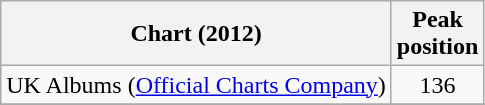<table class="wikitable sortable" border="1">
<tr>
<th>Chart (2012)</th>
<th>Peak<br>position</th>
</tr>
<tr>
<td>UK Albums (<a href='#'>Official Charts Company</a>)</td>
<td align=center>136</td>
</tr>
<tr>
</tr>
<tr>
</tr>
<tr>
</tr>
<tr>
</tr>
<tr>
</tr>
</table>
